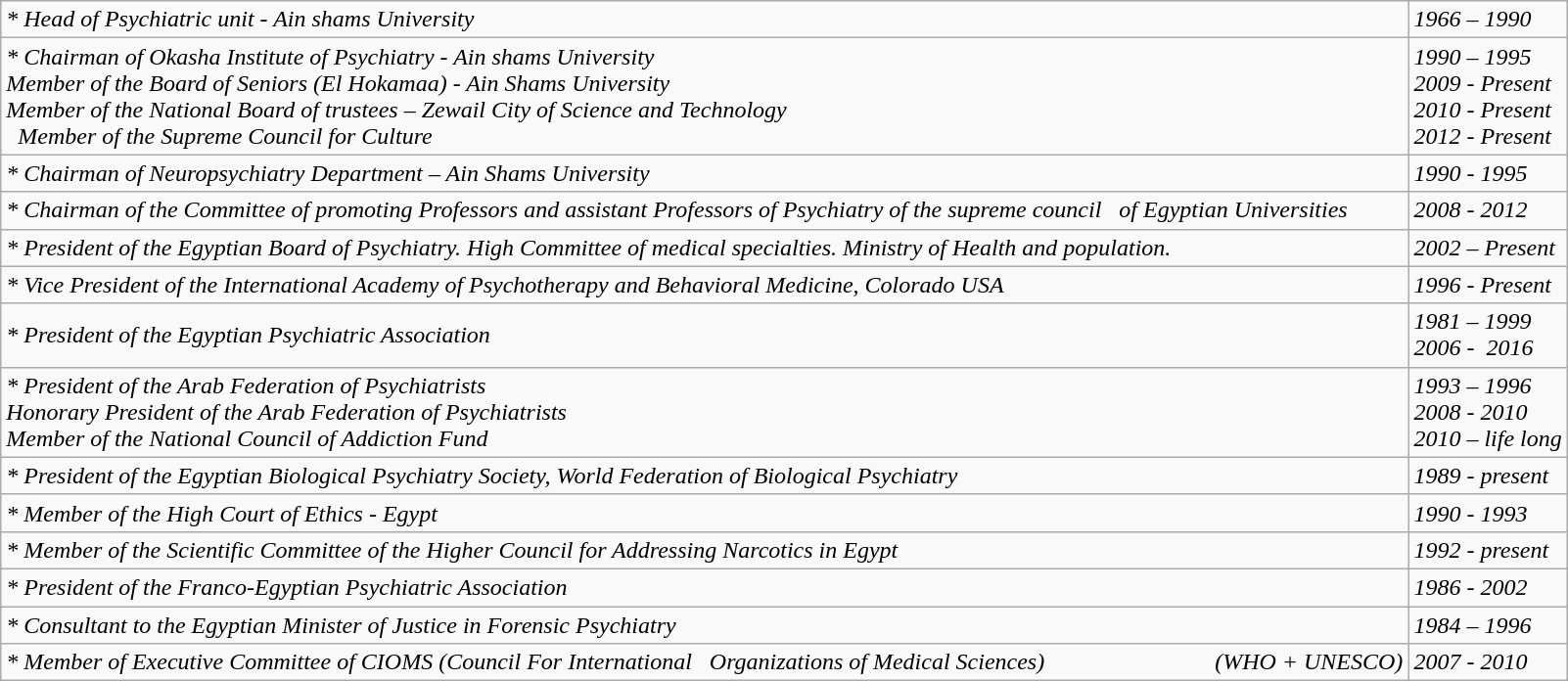<table class="wikitable">
<tr>
<td><em>* Head of Psychiatric unit - Ain shams University</em></td>
<td><em>1966 – 1990</em></td>
</tr>
<tr>
<td><em>* Chairman of Okasha Institute of Psychiatry - Ain shams University</em><br><em> Member of the Board of Seniors (El Hokamaa) - Ain Shams University</em><br><em> Member of the National Board of trustees – Zewail City of Science and Technology</em><br><em>  Member of the Supreme Council for Culture</em></td>
<td><em>1990 – 1995</em><br><em>2009 - Present</em><br><em>2010 - Present</em><br><em>2012 - Present</em></td>
</tr>
<tr>
<td><em>* Chairman of Neuropsychiatry Department – Ain Shams University</em></td>
<td><em>1990 - 1995</em></td>
</tr>
<tr>
<td><em>* Chairman of the Committee of promoting Professors and assistant Professors of Psychiatry of the supreme council   of Egyptian Universities</em></td>
<td><em>2008 - 2012</em></td>
</tr>
<tr>
<td><em>* President of the Egyptian Board of Psychiatry. High Committee of medical specialties. Ministry of Health and population.  </em></td>
<td><em>2002 – Present</em></td>
</tr>
<tr>
<td><em>* Vice President of the International Academy of Psychotherapy and Behavioral Medicine, Colorado USA</em></td>
<td><em>1996 - Present</em></td>
</tr>
<tr>
<td><em>* President of the Egyptian Psychiatric Association</em></td>
<td><em>1981 – 1999</em><br><em>2006 -  2016</em></td>
</tr>
<tr>
<td><em>* President of the Arab Federation of Psychiatrists</em><br><em> Honorary President of the Arab Federation of Psychiatrists</em><br><em> Member of the National Council of Addiction Fund</em></td>
<td><em>1993 – 1996</em><br><em>2008 - 2010</em><br><em>2010 – life long</em></td>
</tr>
<tr>
<td><em>* President of the Egyptian Biological Psychiatry Society, World Federation of Biological Psychiatry</em></td>
<td><em>1989 - present</em></td>
</tr>
<tr>
<td><em>* Member of the High Court of Ethics - Egypt</em></td>
<td><em>1990 - 1993</em></td>
</tr>
<tr>
<td><em>* Member of the Scientific Committee of the Higher Council for Addressing Narcotics in Egypt</em></td>
<td><em>1992 - present</em></td>
</tr>
<tr>
<td><em>* President of the Franco-Egyptian Psychiatric Association</em></td>
<td><em>1986 - 2002</em></td>
</tr>
<tr>
<td><em>* Consultant to the Egyptian Minister of Justice in Forensic Psychiatry</em></td>
<td><em>1984 – 1996</em></td>
</tr>
<tr>
<td><em>* Member of Executive Committee of CIOMS (Council For International   Organizations of Medical Sciences)                             (WHO + UNESCO)</em></td>
<td><em>2007 - 2010</em></td>
</tr>
</table>
